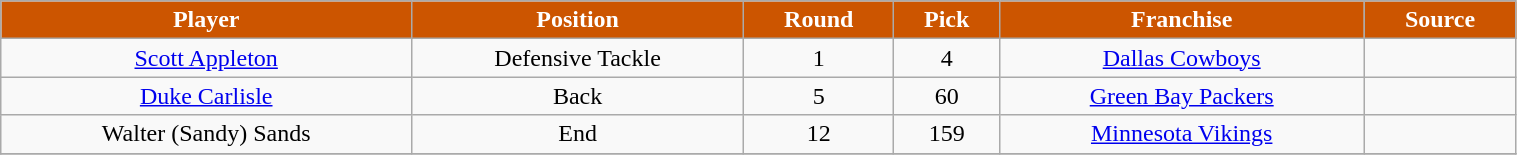<table class="wikitable" width="80%">
<tr align="center"  style="background:#CC5500;color:#FFFFFF;">
<td><strong>Player</strong></td>
<td><strong>Position</strong></td>
<td><strong>Round</strong></td>
<td><strong>Pick</strong></td>
<td><strong>Franchise</strong></td>
<td><strong>Source</strong></td>
</tr>
<tr align="center" bgcolor="">
<td><a href='#'>Scott Appleton</a></td>
<td>Defensive Tackle</td>
<td>1</td>
<td>4</td>
<td><a href='#'>Dallas Cowboys</a></td>
<td></td>
</tr>
<tr align="center" bgcolor="">
<td><a href='#'>Duke Carlisle</a></td>
<td>Back</td>
<td>5</td>
<td>60</td>
<td><a href='#'>Green Bay Packers</a></td>
<td></td>
</tr>
<tr align="center" bgcolor="">
<td>Walter (Sandy) Sands</td>
<td>End</td>
<td>12</td>
<td>159</td>
<td><a href='#'>Minnesota Vikings</a></td>
<td></td>
</tr>
<tr align="center" bgcolor="">
</tr>
</table>
